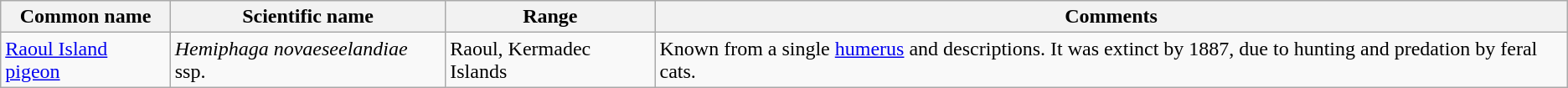<table class="wikitable sortable">
<tr>
<th>Common name</th>
<th>Scientific name</th>
<th>Range</th>
<th class="unsortable">Comments</th>
</tr>
<tr>
<td><a href='#'>Raoul Island pigeon</a></td>
<td><em>Hemiphaga novaeseelandiae</em> ssp.</td>
<td>Raoul, Kermadec Islands</td>
<td>Known from a single <a href='#'>humerus</a> and descriptions. It was extinct by 1887, due to hunting and predation by feral cats.</td>
</tr>
</table>
